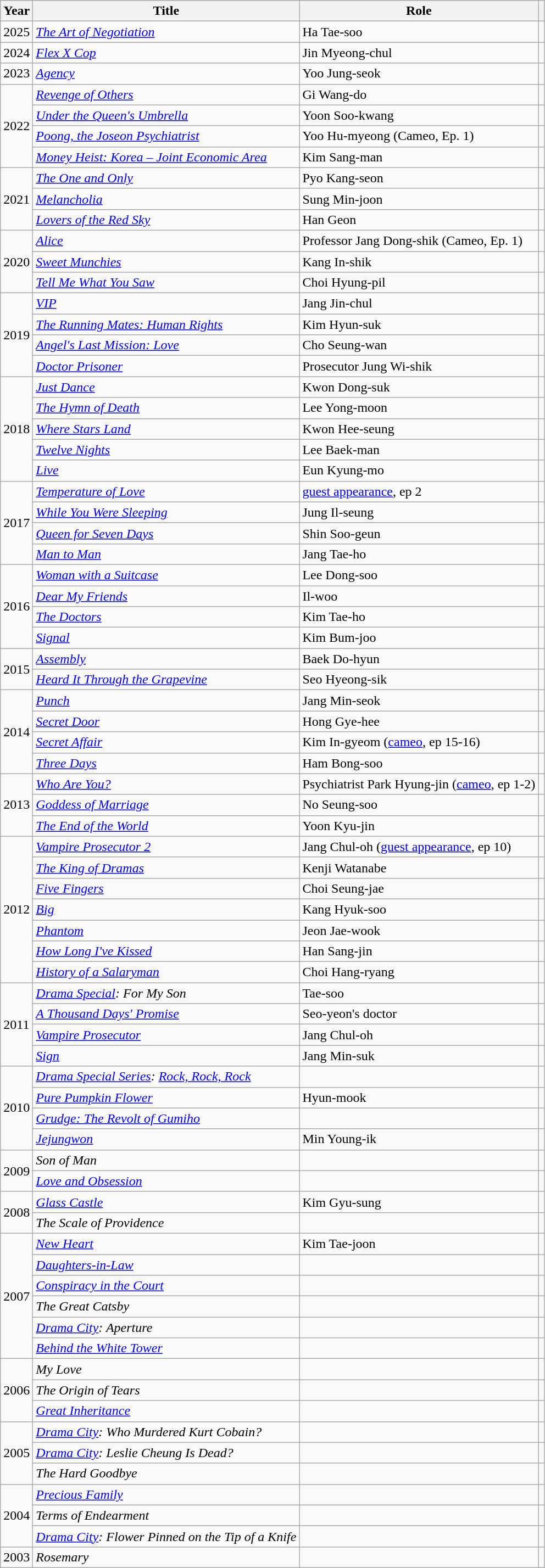<table class="wikitable sortable">
<tr>
<th scope="col">Year</th>
<th scope="col">Title</th>
<th scope="col">Role</th>
<th scope="col"></th>
</tr>
<tr>
<td>2025</td>
<td><em><a href='#'>The Art of Negotiation</a></em></td>
<td>Ha Tae-soo</td>
<td></td>
</tr>
<tr>
<td>2024</td>
<td><em><a href='#'>Flex X Cop</a></em></td>
<td>Jin Myeong-chul</td>
<td></td>
</tr>
<tr>
<td>2023</td>
<td><em><a href='#'>Agency</a></em></td>
<td>Yoo Jung-seok</td>
<td></td>
</tr>
<tr>
<td rowspan="4">2022</td>
<td><em><a href='#'>Revenge of Others</a></em></td>
<td>Gi Wang-do</td>
<td></td>
</tr>
<tr>
<td><em><a href='#'>Under the Queen's Umbrella</a></em></td>
<td>Yoon Soo-kwang</td>
<td></td>
</tr>
<tr>
<td><em><a href='#'>Poong, the Joseon Psychiatrist</a></em></td>
<td>Yoo Hu-myeong (Cameo, Ep. 1)</td>
<td></td>
</tr>
<tr>
<td><em><a href='#'>Money Heist: Korea – Joint Economic Area</a></em></td>
<td>Kim Sang-man</td>
<td></td>
</tr>
<tr>
<td rowspan="3">2021</td>
<td><em><a href='#'>The One and Only</a></em></td>
<td>Pyo Kang-seon</td>
<td></td>
</tr>
<tr>
<td><em><a href='#'>Melancholia</a></em></td>
<td>Sung Min-joon</td>
<td></td>
</tr>
<tr>
<td><em><a href='#'>Lovers of the Red Sky</a></em></td>
<td>Han Geon</td>
<td></td>
</tr>
<tr>
<td rowspan=3>2020</td>
<td><em><a href='#'>Alice</a></em></td>
<td>Professor Jang Dong-shik (Cameo, Ep. 1)</td>
<td></td>
</tr>
<tr>
<td><em><a href='#'>Sweet Munchies</a></em></td>
<td>Kang In-shik</td>
<td></td>
</tr>
<tr>
<td><em><a href='#'>Tell Me What You Saw</a></em></td>
<td>Choi Hyung-pil</td>
<td></td>
</tr>
<tr>
<td rowspan=4>2019</td>
<td><em><a href='#'>VIP</a></em></td>
<td>Jang Jin-chul</td>
<td></td>
</tr>
<tr>
<td><em><a href='#'>The Running Mates: Human Rights</a></em></td>
<td>Kim Hyun-suk</td>
<td></td>
</tr>
<tr>
<td><em><a href='#'>Angel's Last Mission: Love</a></em></td>
<td>Cho Seung-wan</td>
<td></td>
</tr>
<tr>
<td><em><a href='#'>Doctor Prisoner</a></em></td>
<td>Prosecutor Jung Wi-shik</td>
<td></td>
</tr>
<tr>
<td rowspan=5>2018</td>
<td><em><a href='#'>Just Dance</a></em></td>
<td>Kwon Dong-suk</td>
<td></td>
</tr>
<tr>
<td><em><a href='#'>The Hymn of Death</a></em></td>
<td>Lee Yong-moon</td>
<td></td>
</tr>
<tr>
<td><em><a href='#'>Where Stars Land</a></em></td>
<td>Kwon Hee-seung</td>
<td></td>
</tr>
<tr>
<td><em><a href='#'>Twelve Nights</a></em></td>
<td>Lee Baek-man</td>
<td></td>
</tr>
<tr>
<td><em><a href='#'>Live</a></em></td>
<td>Eun Kyung-mo</td>
<td></td>
</tr>
<tr>
<td rowspan=4>2017</td>
<td><em><a href='#'>Temperature of Love</a></em></td>
<td><a href='#'>guest appearance</a>, ep 2</td>
<td></td>
</tr>
<tr>
<td><em><a href='#'>While You Were Sleeping</a></em></td>
<td>Jung Il-seung</td>
<td></td>
</tr>
<tr>
<td><em><a href='#'>Queen for Seven Days</a></em></td>
<td>Shin Soo-geun</td>
<td></td>
</tr>
<tr>
<td><em><a href='#'>Man to Man</a></em></td>
<td>Jang Tae-ho</td>
<td></td>
</tr>
<tr>
<td rowspan=4>2016</td>
<td><em><a href='#'>Woman with a Suitcase</a></em></td>
<td>Lee Dong-soo</td>
<td></td>
</tr>
<tr>
<td><em><a href='#'>Dear My Friends</a></em></td>
<td>Il-woo</td>
<td></td>
</tr>
<tr>
<td><em><a href='#'>The Doctors</a></em></td>
<td>Kim Tae-ho</td>
<td></td>
</tr>
<tr>
<td><em><a href='#'>Signal</a></em></td>
<td>Kim Bum-joo</td>
<td></td>
</tr>
<tr>
<td rowspan=2>2015</td>
<td><em><a href='#'>Assembly</a></em></td>
<td>Baek Do-hyun</td>
<td></td>
</tr>
<tr>
<td><em><a href='#'>Heard It Through the Grapevine</a></em></td>
<td>Seo Hyeong-sik</td>
<td></td>
</tr>
<tr>
<td rowspan=4>2014</td>
<td><em><a href='#'>Punch</a></em></td>
<td>Jang Min-seok</td>
<td></td>
</tr>
<tr>
<td><em><a href='#'>Secret Door</a></em></td>
<td>Hong Gye-hee</td>
<td></td>
</tr>
<tr>
<td><em><a href='#'>Secret Affair</a></em></td>
<td>Kim In-gyeom (<a href='#'>cameo</a>, ep 15-16)</td>
<td></td>
</tr>
<tr>
<td><em><a href='#'>Three Days</a></em></td>
<td>Ham Bong-soo</td>
<td></td>
</tr>
<tr>
<td rowspan=3>2013</td>
<td><em><a href='#'>Who Are You?</a></em></td>
<td>Psychiatrist Park Hyung-jin (<a href='#'>cameo</a>, ep 1-2)</td>
<td></td>
</tr>
<tr>
<td><em><a href='#'>Goddess of Marriage</a></em></td>
<td>No Seung-soo</td>
<td></td>
</tr>
<tr>
<td><em><a href='#'>The End of the World</a></em></td>
<td>Yoon Kyu-jin</td>
<td></td>
</tr>
<tr>
<td rowspan=7>2012</td>
<td><em><a href='#'>Vampire Prosecutor 2</a></em></td>
<td>Jang Chul-oh (<a href='#'>guest appearance</a>, ep 10)</td>
<td></td>
</tr>
<tr>
<td><em><a href='#'>The King of Dramas</a></em></td>
<td>Kenji Watanabe</td>
<td></td>
</tr>
<tr>
<td><em><a href='#'>Five Fingers</a></em></td>
<td>Choi Seung-jae</td>
<td></td>
</tr>
<tr>
<td><em><a href='#'>Big</a></em></td>
<td>Kang Hyuk-soo</td>
<td></td>
</tr>
<tr>
<td><em><a href='#'>Phantom</a></em></td>
<td>Jeon Jae-wook</td>
<td></td>
</tr>
<tr>
<td><em><a href='#'>How Long I've Kissed</a></em></td>
<td>Han Sang-jin</td>
<td></td>
</tr>
<tr>
<td><em><a href='#'>History of a Salaryman</a></em></td>
<td>Choi Hang-ryang</td>
<td></td>
</tr>
<tr>
<td rowspan=4>2011</td>
<td><em><a href='#'>Drama Special</a>: For My Son</em></td>
<td>Tae-soo</td>
<td></td>
</tr>
<tr>
<td><em><a href='#'>A Thousand Days' Promise</a></em></td>
<td>Seo-yeon's doctor</td>
<td></td>
</tr>
<tr>
<td><em><a href='#'>Vampire Prosecutor</a></em></td>
<td>Jang Chul-oh</td>
<td></td>
</tr>
<tr>
<td><em><a href='#'>Sign</a></em></td>
<td>Jang Min-suk</td>
<td></td>
</tr>
<tr>
<td rowspan=4>2010</td>
<td><em><a href='#'>Drama Special Series</a>: <a href='#'>Rock, Rock, Rock</a></em></td>
<td></td>
<td></td>
</tr>
<tr>
<td><em><a href='#'>Pure Pumpkin Flower</a></em></td>
<td>Hyun-mook</td>
<td></td>
</tr>
<tr>
<td><em><a href='#'>Grudge: The Revolt of Gumiho</a></em> </td>
<td></td>
<td></td>
</tr>
<tr>
<td><em><a href='#'>Jejungwon</a></em></td>
<td>Min Young-ik</td>
<td></td>
</tr>
<tr>
<td rowspan=2>2009</td>
<td><em>Son of Man</em></td>
<td></td>
<td></td>
</tr>
<tr>
<td><em><a href='#'>Love and Obsession</a></em></td>
<td></td>
<td></td>
</tr>
<tr>
<td rowspan=2>2008</td>
<td><em><a href='#'>Glass Castle</a></em></td>
<td>Kim Gyu-sung</td>
<td></td>
</tr>
<tr>
<td><em>The Scale of Providence</em></td>
<td></td>
<td></td>
</tr>
<tr>
<td rowspan=6>2007</td>
<td><em><a href='#'>New Heart</a></em></td>
<td>Kim Tae-joon</td>
<td></td>
</tr>
<tr>
<td><em><a href='#'>Daughters-in-Law</a></em></td>
<td></td>
<td></td>
</tr>
<tr>
<td><em><a href='#'>Conspiracy in the Court</a></em></td>
<td></td>
<td></td>
</tr>
<tr>
<td><em>The Great Catsby</em></td>
<td></td>
<td></td>
</tr>
<tr>
<td><em><a href='#'>Drama City</a>: Aperture</em></td>
<td></td>
<td></td>
</tr>
<tr>
<td><em><a href='#'>Behind the White Tower</a></em></td>
<td></td>
<td></td>
</tr>
<tr>
<td rowspan=3>2006</td>
<td><em>My Love</em></td>
<td></td>
<td></td>
</tr>
<tr>
<td><em>The Origin of Tears</em> </td>
<td></td>
<td></td>
</tr>
<tr>
<td><em><a href='#'>Great Inheritance</a></em></td>
<td></td>
<td></td>
</tr>
<tr>
<td rowspan=3>2005</td>
<td><em><a href='#'>Drama City</a>: Who Murdered Kurt Cobain?</em></td>
<td></td>
<td></td>
</tr>
<tr>
<td><em><a href='#'>Drama City</a>: Leslie Cheung Is Dead?</em></td>
<td></td>
<td></td>
</tr>
<tr>
<td><em>The Hard Goodbye</em></td>
<td></td>
<td></td>
</tr>
<tr>
<td rowspan=3>2004</td>
<td><em><a href='#'>Precious Family</a></em></td>
<td></td>
<td></td>
</tr>
<tr>
<td><em>Terms of Endearment</em></td>
<td></td>
<td></td>
</tr>
<tr>
<td><em><a href='#'>Drama City</a>: Flower Pinned on the Tip of a Knife</em> </td>
<td></td>
<td></td>
</tr>
<tr>
<td>2003</td>
<td><em>Rosemary</em></td>
<td></td>
<td></td>
</tr>
</table>
